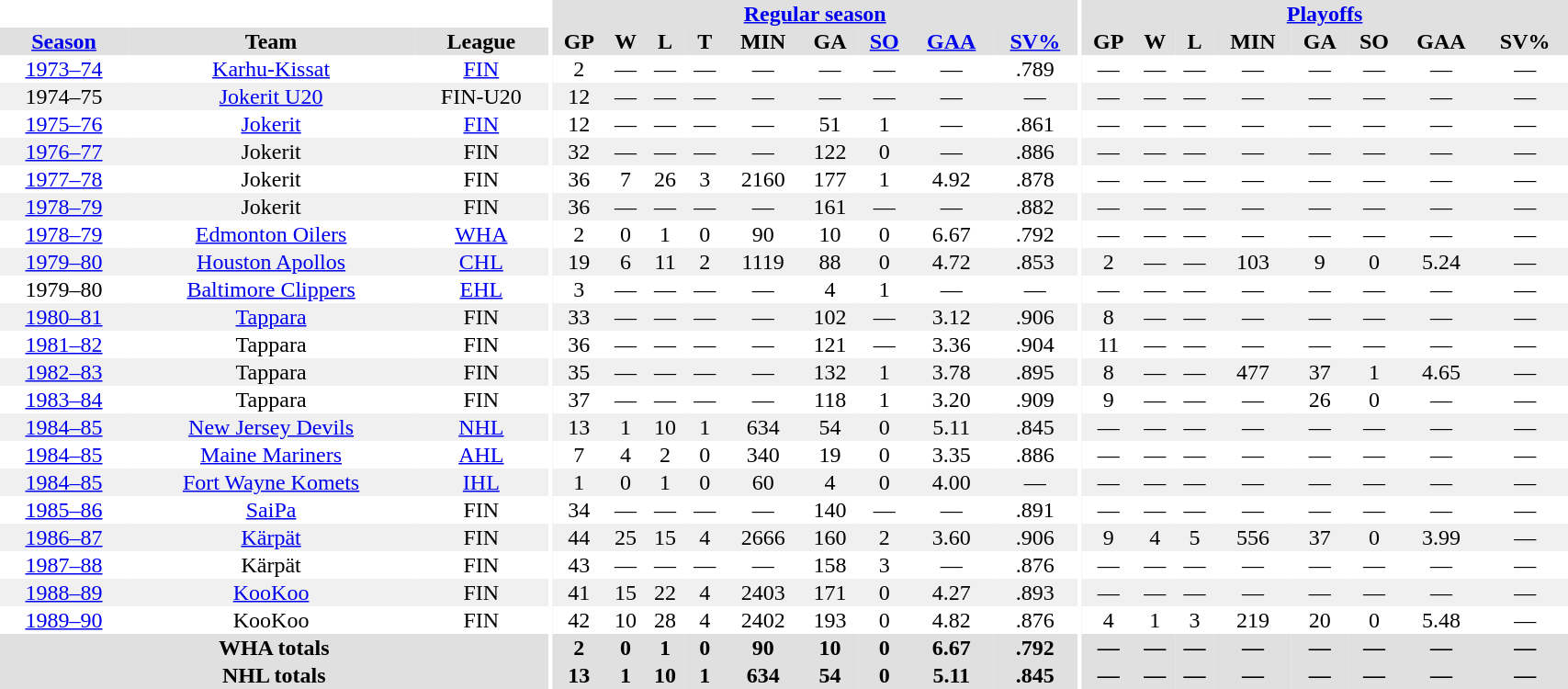<table border="0" cellpadding="1" cellspacing="0" style="width:90%; text-align:center;">
<tr bgcolor="#e0e0e0">
<th colspan="3" bgcolor="#ffffff"></th>
<th rowspan="99" bgcolor="#ffffff"></th>
<th colspan="9" bgcolor="#e0e0e0"><a href='#'>Regular season</a></th>
<th rowspan="99" bgcolor="#ffffff"></th>
<th colspan="8" bgcolor="#e0e0e0"><a href='#'>Playoffs</a></th>
</tr>
<tr bgcolor="#e0e0e0">
<th><a href='#'>Season</a></th>
<th>Team</th>
<th>League</th>
<th>GP</th>
<th>W</th>
<th>L</th>
<th>T</th>
<th>MIN</th>
<th>GA</th>
<th><a href='#'>SO</a></th>
<th><a href='#'>GAA</a></th>
<th><a href='#'>SV%</a></th>
<th>GP</th>
<th>W</th>
<th>L</th>
<th>MIN</th>
<th>GA</th>
<th>SO</th>
<th>GAA</th>
<th>SV%</th>
</tr>
<tr>
<td><a href='#'>1973–74</a></td>
<td><a href='#'>Karhu-Kissat</a></td>
<td><a href='#'>FIN</a></td>
<td>2</td>
<td>—</td>
<td>—</td>
<td>—</td>
<td>—</td>
<td>—</td>
<td>—</td>
<td>—</td>
<td>.789</td>
<td>—</td>
<td>—</td>
<td>—</td>
<td>—</td>
<td>—</td>
<td>—</td>
<td>—</td>
<td>—</td>
</tr>
<tr bgcolor="#f0f0f0">
<td>1974–75</td>
<td><a href='#'>Jokerit U20</a></td>
<td>FIN-U20</td>
<td>12</td>
<td>—</td>
<td>—</td>
<td>—</td>
<td>—</td>
<td>—</td>
<td>—</td>
<td>—</td>
<td>—</td>
<td>—</td>
<td>—</td>
<td>—</td>
<td>—</td>
<td>—</td>
<td>—</td>
<td>—</td>
<td>—</td>
</tr>
<tr>
<td><a href='#'>1975–76</a></td>
<td><a href='#'>Jokerit</a></td>
<td><a href='#'>FIN</a></td>
<td>12</td>
<td>—</td>
<td>—</td>
<td>—</td>
<td>—</td>
<td>51</td>
<td>1</td>
<td>—</td>
<td>.861</td>
<td>—</td>
<td>—</td>
<td>—</td>
<td>—</td>
<td>—</td>
<td>—</td>
<td>—</td>
<td>—</td>
</tr>
<tr bgcolor="#f0f0f0">
<td><a href='#'>1976–77</a></td>
<td>Jokerit</td>
<td>FIN</td>
<td>32</td>
<td>—</td>
<td>—</td>
<td>—</td>
<td>—</td>
<td>122</td>
<td>0</td>
<td>—</td>
<td>.886</td>
<td>—</td>
<td>—</td>
<td>—</td>
<td>—</td>
<td>—</td>
<td>—</td>
<td>—</td>
<td>—</td>
</tr>
<tr>
<td><a href='#'>1977–78</a></td>
<td>Jokerit</td>
<td>FIN</td>
<td>36</td>
<td>7</td>
<td>26</td>
<td>3</td>
<td>2160</td>
<td>177</td>
<td>1</td>
<td>4.92</td>
<td>.878</td>
<td>—</td>
<td>—</td>
<td>—</td>
<td>—</td>
<td>—</td>
<td>—</td>
<td>—</td>
<td>—</td>
</tr>
<tr bgcolor="#f0f0f0">
<td><a href='#'>1978–79</a></td>
<td>Jokerit</td>
<td>FIN</td>
<td>36</td>
<td>—</td>
<td>—</td>
<td>—</td>
<td>—</td>
<td>161</td>
<td>—</td>
<td>—</td>
<td>.882</td>
<td>—</td>
<td>—</td>
<td>—</td>
<td>—</td>
<td>—</td>
<td>—</td>
<td>—</td>
<td>—</td>
</tr>
<tr>
<td><a href='#'>1978–79</a></td>
<td><a href='#'>Edmonton Oilers</a></td>
<td><a href='#'>WHA</a></td>
<td>2</td>
<td>0</td>
<td>1</td>
<td>0</td>
<td>90</td>
<td>10</td>
<td>0</td>
<td>6.67</td>
<td>.792</td>
<td>—</td>
<td>—</td>
<td>—</td>
<td>—</td>
<td>—</td>
<td>—</td>
<td>—</td>
<td>—</td>
</tr>
<tr bgcolor="#f0f0f0">
<td><a href='#'>1979–80</a></td>
<td><a href='#'>Houston Apollos</a></td>
<td><a href='#'>CHL</a></td>
<td>19</td>
<td>6</td>
<td>11</td>
<td>2</td>
<td>1119</td>
<td>88</td>
<td>0</td>
<td>4.72</td>
<td>.853</td>
<td>2</td>
<td>—</td>
<td>—</td>
<td>103</td>
<td>9</td>
<td>0</td>
<td>5.24</td>
<td>—</td>
</tr>
<tr>
<td>1979–80</td>
<td><a href='#'>Baltimore Clippers</a></td>
<td><a href='#'>EHL</a></td>
<td>3</td>
<td>—</td>
<td>—</td>
<td>—</td>
<td>—</td>
<td>4</td>
<td>1</td>
<td>—</td>
<td>—</td>
<td>—</td>
<td>—</td>
<td>—</td>
<td>—</td>
<td>—</td>
<td>—</td>
<td>—</td>
<td>—</td>
</tr>
<tr bgcolor="#f0f0f0">
<td><a href='#'>1980–81</a></td>
<td><a href='#'>Tappara</a></td>
<td>FIN</td>
<td>33</td>
<td>—</td>
<td>—</td>
<td>—</td>
<td>—</td>
<td>102</td>
<td>—</td>
<td>3.12</td>
<td>.906</td>
<td>8</td>
<td>—</td>
<td>—</td>
<td>—</td>
<td>—</td>
<td>—</td>
<td>—</td>
<td>—</td>
</tr>
<tr>
<td><a href='#'>1981–82</a></td>
<td>Tappara</td>
<td>FIN</td>
<td>36</td>
<td>—</td>
<td>—</td>
<td>—</td>
<td>—</td>
<td>121</td>
<td>—</td>
<td>3.36</td>
<td>.904</td>
<td>11</td>
<td>—</td>
<td>—</td>
<td>—</td>
<td>—</td>
<td>—</td>
<td>—</td>
<td>—</td>
</tr>
<tr bgcolor="#f0f0f0">
<td><a href='#'>1982–83</a></td>
<td>Tappara</td>
<td>FIN</td>
<td>35</td>
<td>—</td>
<td>—</td>
<td>—</td>
<td>—</td>
<td>132</td>
<td>1</td>
<td>3.78</td>
<td>.895</td>
<td>8</td>
<td>—</td>
<td>—</td>
<td>477</td>
<td>37</td>
<td>1</td>
<td>4.65</td>
<td>—</td>
</tr>
<tr>
<td><a href='#'>1983–84</a></td>
<td>Tappara</td>
<td>FIN</td>
<td>37</td>
<td>—</td>
<td>—</td>
<td>—</td>
<td>—</td>
<td>118</td>
<td>1</td>
<td>3.20</td>
<td>.909</td>
<td>9</td>
<td>—</td>
<td>—</td>
<td>—</td>
<td>26</td>
<td>0</td>
<td>—</td>
<td>—</td>
</tr>
<tr bgcolor="#f0f0f0">
<td><a href='#'>1984–85</a></td>
<td><a href='#'>New Jersey Devils</a></td>
<td><a href='#'>NHL</a></td>
<td>13</td>
<td>1</td>
<td>10</td>
<td>1</td>
<td>634</td>
<td>54</td>
<td>0</td>
<td>5.11</td>
<td>.845</td>
<td>—</td>
<td>—</td>
<td>—</td>
<td>—</td>
<td>—</td>
<td>—</td>
<td>—</td>
<td>—</td>
</tr>
<tr>
<td><a href='#'>1984–85</a></td>
<td><a href='#'>Maine Mariners</a></td>
<td><a href='#'>AHL</a></td>
<td>7</td>
<td>4</td>
<td>2</td>
<td>0</td>
<td>340</td>
<td>19</td>
<td>0</td>
<td>3.35</td>
<td>.886</td>
<td>—</td>
<td>—</td>
<td>—</td>
<td>—</td>
<td>—</td>
<td>—</td>
<td>—</td>
<td>—</td>
</tr>
<tr bgcolor="#f0f0f0">
<td><a href='#'>1984–85</a></td>
<td><a href='#'>Fort Wayne Komets</a></td>
<td><a href='#'>IHL</a></td>
<td>1</td>
<td>0</td>
<td>1</td>
<td>0</td>
<td>60</td>
<td>4</td>
<td>0</td>
<td>4.00</td>
<td>—</td>
<td>—</td>
<td>—</td>
<td>—</td>
<td>—</td>
<td>—</td>
<td>—</td>
<td>—</td>
<td>—</td>
</tr>
<tr>
<td><a href='#'>1985–86</a></td>
<td><a href='#'>SaiPa</a></td>
<td>FIN</td>
<td>34</td>
<td>—</td>
<td>—</td>
<td>—</td>
<td>—</td>
<td>140</td>
<td>—</td>
<td>—</td>
<td>.891</td>
<td>—</td>
<td>—</td>
<td>—</td>
<td>—</td>
<td>—</td>
<td>—</td>
<td>—</td>
<td>—</td>
</tr>
<tr bgcolor="#f0f0f0">
<td><a href='#'>1986–87</a></td>
<td><a href='#'>Kärpät</a></td>
<td>FIN</td>
<td>44</td>
<td>25</td>
<td>15</td>
<td>4</td>
<td>2666</td>
<td>160</td>
<td>2</td>
<td>3.60</td>
<td>.906</td>
<td>9</td>
<td>4</td>
<td>5</td>
<td>556</td>
<td>37</td>
<td>0</td>
<td>3.99</td>
<td>—</td>
</tr>
<tr>
<td><a href='#'>1987–88</a></td>
<td>Kärpät</td>
<td>FIN</td>
<td>43</td>
<td>—</td>
<td>—</td>
<td>—</td>
<td>—</td>
<td>158</td>
<td>3</td>
<td>—</td>
<td>.876</td>
<td>—</td>
<td>—</td>
<td>—</td>
<td>—</td>
<td>—</td>
<td>—</td>
<td>—</td>
<td>—</td>
</tr>
<tr bgcolor="#f0f0f0">
<td><a href='#'>1988–89</a></td>
<td><a href='#'>KooKoo</a></td>
<td>FIN</td>
<td>41</td>
<td>15</td>
<td>22</td>
<td>4</td>
<td>2403</td>
<td>171</td>
<td>0</td>
<td>4.27</td>
<td>.893</td>
<td>—</td>
<td>—</td>
<td>—</td>
<td>—</td>
<td>—</td>
<td>—</td>
<td>—</td>
<td>—</td>
</tr>
<tr>
<td><a href='#'>1989–90</a></td>
<td>KooKoo</td>
<td>FIN</td>
<td>42</td>
<td>10</td>
<td>28</td>
<td>4</td>
<td>2402</td>
<td>193</td>
<td>0</td>
<td>4.82</td>
<td>.876</td>
<td>4</td>
<td>1</td>
<td>3</td>
<td>219</td>
<td>20</td>
<td>0</td>
<td>5.48</td>
<td>—</td>
</tr>
<tr bgcolor="#e0e0e0">
<th colspan=3>WHA totals</th>
<th>2</th>
<th>0</th>
<th>1</th>
<th>0</th>
<th>90</th>
<th>10</th>
<th>0</th>
<th>6.67</th>
<th>.792</th>
<th>—</th>
<th>—</th>
<th>—</th>
<th>—</th>
<th>—</th>
<th>—</th>
<th>—</th>
<th>—</th>
</tr>
<tr bgcolor="#e0e0e0">
<th colspan=3>NHL totals</th>
<th>13</th>
<th>1</th>
<th>10</th>
<th>1</th>
<th>634</th>
<th>54</th>
<th>0</th>
<th>5.11</th>
<th>.845</th>
<th>—</th>
<th>—</th>
<th>—</th>
<th>—</th>
<th>—</th>
<th>—</th>
<th>—</th>
<th>—</th>
</tr>
</table>
